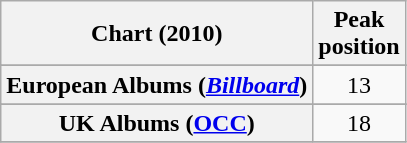<table class="wikitable sortable plainrowheaders" style="text-align:center">
<tr>
<th scope="col">Chart (2010)</th>
<th scope="col">Peak<br>position</th>
</tr>
<tr>
</tr>
<tr>
</tr>
<tr>
</tr>
<tr>
</tr>
<tr>
</tr>
<tr>
</tr>
<tr>
<th scope="row">European Albums (<a href='#'><em>Billboard</em></a>)</th>
<td>13</td>
</tr>
<tr>
</tr>
<tr>
</tr>
<tr>
</tr>
<tr>
</tr>
<tr>
</tr>
<tr>
</tr>
<tr>
</tr>
<tr>
</tr>
<tr>
<th scope="row">UK Albums (<a href='#'>OCC</a>)</th>
<td>18</td>
</tr>
<tr>
</tr>
</table>
